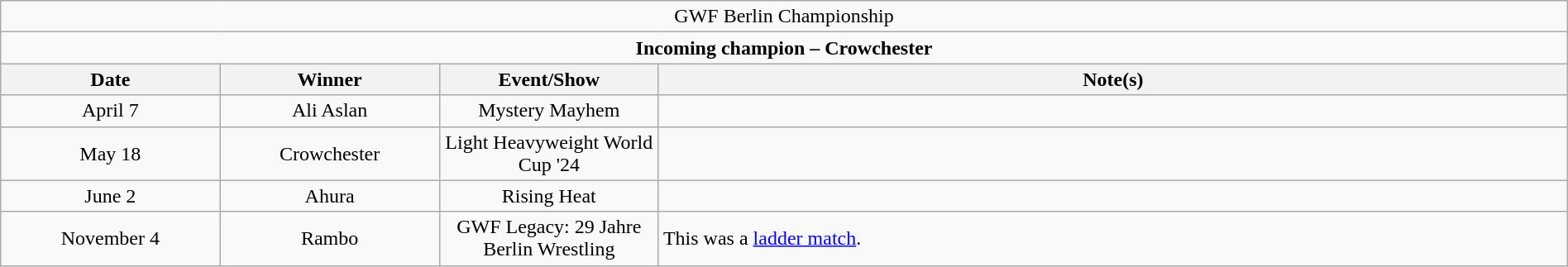<table class="wikitable" style="text-align:center; width:100%;">
<tr>
<td colspan="4" style="text-align: center;">GWF Berlin Championship</td>
</tr>
<tr>
<td colspan="4" style="text-align: center;"><strong>Incoming champion – Crowchester</strong></td>
</tr>
<tr>
<th width=14%>Date</th>
<th width=14%>Winner</th>
<th width=14%>Event/Show</th>
<th width=58%>Note(s)</th>
</tr>
<tr>
<td>April 7</td>
<td>Ali Aslan</td>
<td>Mystery Mayhem</td>
<td></td>
</tr>
<tr>
<td>May 18</td>
<td>Crowchester</td>
<td>Light Heavyweight World Cup '24</td>
<td></td>
</tr>
<tr>
<td>June 2</td>
<td>Ahura</td>
<td>Rising Heat</td>
<td></td>
</tr>
<tr>
<td>November 4</td>
<td>Rambo</td>
<td>GWF Legacy: 29 Jahre Berlin Wrestling</td>
<td align=left>This was a <a href='#'>ladder match</a>.</td>
</tr>
</table>
